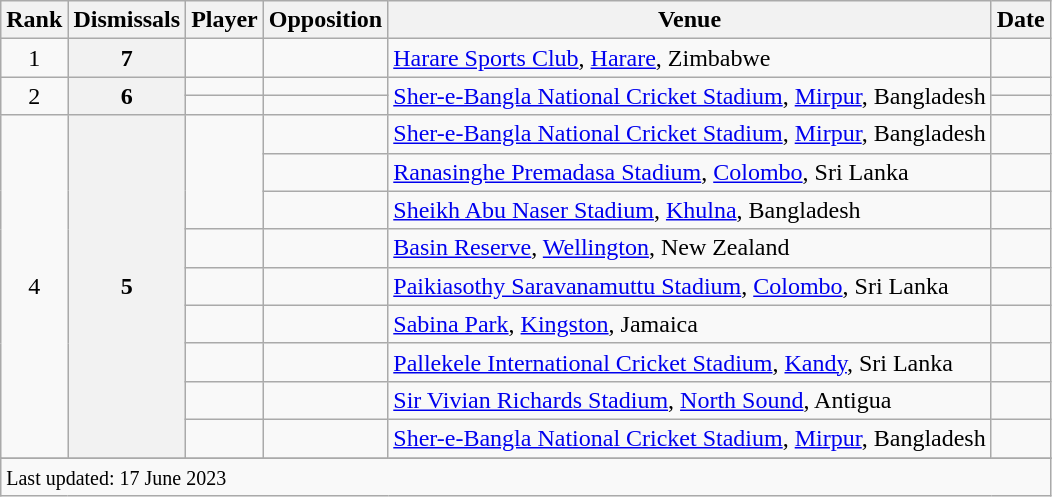<table class="wikitable plainrowheaders sortable">
<tr>
<th scope=col>Rank</th>
<th scope=col>Dismissals</th>
<th scope=col>Player</th>
<th scope=col>Opposition</th>
<th scope=col>Venue</th>
<th scope=col>Date</th>
</tr>
<tr>
<td align=center>1</td>
<th scope=row style=text-align:center;>7</th>
<td></td>
<td></td>
<td><a href='#'>Harare Sports Club</a>, <a href='#'>Harare</a>, Zimbabwe</td>
<td></td>
</tr>
<tr>
<td align=center rowspan=2>2</td>
<th scope=row style=text-align:center; rowspan=2>6</th>
<td></td>
<td></td>
<td rowspan=2><a href='#'>Sher-e-Bangla National Cricket Stadium</a>, <a href='#'>Mirpur</a>, Bangladesh</td>
<td></td>
</tr>
<tr>
<td></td>
<td></td>
<td></td>
</tr>
<tr>
<td rowspan="9" align="center">4</td>
<th rowspan="9" scope="row" style="text-align:center;">5</th>
<td rowspan="3"></td>
<td></td>
<td><a href='#'>Sher-e-Bangla National Cricket Stadium</a>, <a href='#'>Mirpur</a>, Bangladesh</td>
<td></td>
</tr>
<tr>
<td></td>
<td><a href='#'>Ranasinghe Premadasa Stadium</a>, <a href='#'>Colombo</a>, Sri Lanka</td>
<td></td>
</tr>
<tr>
<td></td>
<td><a href='#'>Sheikh Abu Naser Stadium</a>, <a href='#'>Khulna</a>, Bangladesh</td>
<td></td>
</tr>
<tr>
<td></td>
<td></td>
<td><a href='#'>Basin Reserve</a>, <a href='#'>Wellington</a>, New Zealand</td>
<td></td>
</tr>
<tr>
<td></td>
<td></td>
<td><a href='#'>Paikiasothy Saravanamuttu Stadium</a>, <a href='#'>Colombo</a>, Sri Lanka</td>
<td></td>
</tr>
<tr>
<td></td>
<td></td>
<td><a href='#'>Sabina Park</a>, <a href='#'>Kingston</a>, Jamaica</td>
<td></td>
</tr>
<tr>
<td></td>
<td></td>
<td><a href='#'>Pallekele International Cricket Stadium</a>, <a href='#'>Kandy</a>, Sri Lanka</td>
<td></td>
</tr>
<tr>
<td></td>
<td></td>
<td><a href='#'>Sir Vivian Richards Stadium</a>, <a href='#'>North Sound</a>, Antigua</td>
<td></td>
</tr>
<tr>
<td></td>
<td></td>
<td><a href='#'>Sher-e-Bangla National Cricket Stadium</a>, <a href='#'>Mirpur</a>, Bangladesh</td>
<td></td>
</tr>
<tr>
</tr>
<tr class="sortbottom">
<td colspan="6"><small>Last updated: 17 June 2023</small></td>
</tr>
</table>
